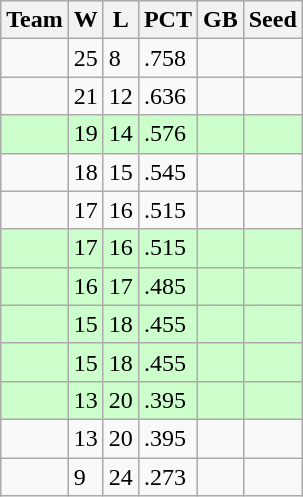<table class=wikitable>
<tr>
<th>Team</th>
<th>W</th>
<th>L</th>
<th>PCT</th>
<th>GB</th>
<th>Seed</th>
</tr>
<tr>
<td></td>
<td>25</td>
<td>8</td>
<td>.758</td>
<td></td>
<td></td>
</tr>
<tr>
<td></td>
<td>21</td>
<td>12</td>
<td>.636</td>
<td></td>
<td></td>
</tr>
<tr bgcolor="#ccffcc">
<td></td>
<td>19</td>
<td>14</td>
<td>.576</td>
<td></td>
<td></td>
</tr>
<tr>
<td></td>
<td>18</td>
<td>15</td>
<td>.545</td>
<td></td>
<td></td>
</tr>
<tr>
<td></td>
<td>17</td>
<td>16</td>
<td>.515</td>
<td></td>
<td></td>
</tr>
<tr bgcolor="#ccffcc">
<td></td>
<td>17</td>
<td>16</td>
<td>.515</td>
<td></td>
<td></td>
</tr>
<tr bgcolor="#ccffcc">
<td></td>
<td>16</td>
<td>17</td>
<td>.485</td>
<td></td>
<td></td>
</tr>
<tr bgcolor="#ccffcc">
<td></td>
<td>15</td>
<td>18</td>
<td>.455</td>
<td></td>
<td></td>
</tr>
<tr bgcolor="#ccffcc">
<td></td>
<td>15</td>
<td>18</td>
<td>.455</td>
<td></td>
<td></td>
</tr>
<tr bgcolor="#ccffcc">
<td></td>
<td>13</td>
<td>20</td>
<td>.395</td>
<td></td>
<td></td>
</tr>
<tr>
<td></td>
<td>13</td>
<td>20</td>
<td>.395</td>
<td></td>
<td></td>
</tr>
<tr>
<td></td>
<td>9</td>
<td>24</td>
<td>.273</td>
<td></td>
<td></td>
</tr>
</table>
